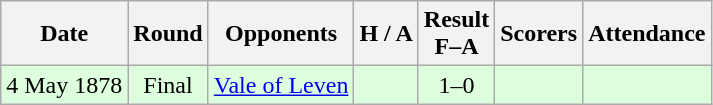<table class="wikitable" style="text-align:center">
<tr>
<th>Date</th>
<th>Round</th>
<th>Opponents</th>
<th>H / A</th>
<th>Result<br>F–A</th>
<th>Scorers</th>
<th>Attendance</th>
</tr>
<tr bgcolor=#ddffdd>
<td>4 May 1878</td>
<td>Final</td>
<td><a href='#'>Vale of Leven</a></td>
<td></td>
<td>1–0</td>
<td></td>
<td></td>
</tr>
</table>
